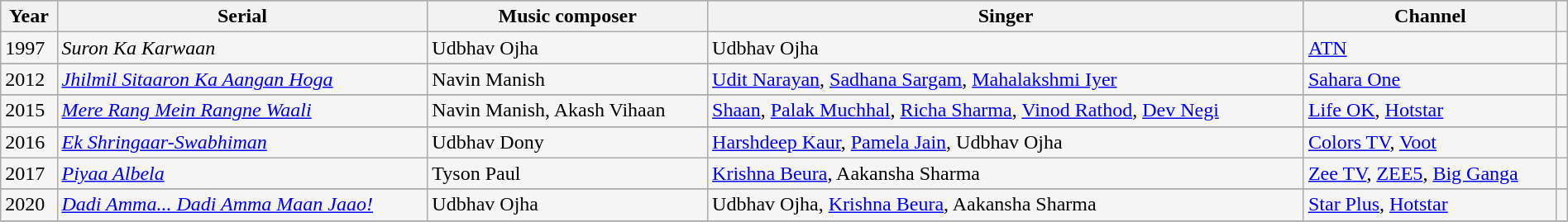<table class="wikitable sortable" style="background:#f5f5f5; width:100%;">
<tr style="background:#B0C4DE; text-align:center;">
<th>Year</th>
<th>Serial</th>
<th>Music composer</th>
<th>Singer</th>
<th>Channel</th>
<th></th>
</tr>
<tr>
<td>1997</td>
<td><em>Suron Ka Karwaan</em></td>
<td>Udbhav Ojha</td>
<td>Udbhav Ojha</td>
<td><a href='#'>ATN</a></td>
<td></td>
</tr>
<tr>
</tr>
<tr>
<td>2012</td>
<td><em><a href='#'>Jhilmil Sitaaron Ka Aangan Hoga</a></em></td>
<td>Navin Manish</td>
<td><a href='#'>Udit Narayan</a>, <a href='#'>Sadhana Sargam</a>, <a href='#'>Mahalakshmi Iyer</a></td>
<td><a href='#'>Sahara One</a></td>
<td></td>
</tr>
<tr>
</tr>
<tr>
<td>2015</td>
<td><em><a href='#'>Mere Rang Mein Rangne Waali</a></em></td>
<td>Navin Manish, Akash Vihaan</td>
<td><a href='#'>Shaan</a>, <a href='#'>Palak Muchhal</a>, <a href='#'>Richa Sharma</a>, <a href='#'>Vinod Rathod</a>, <a href='#'>Dev Negi</a></td>
<td><a href='#'>Life OK</a>, <a href='#'>Hotstar</a></td>
<td></td>
</tr>
<tr>
</tr>
<tr>
<td>2016</td>
<td><em><a href='#'>Ek Shringaar-Swabhiman</a></em></td>
<td>Udbhav Dony</td>
<td><a href='#'>Harshdeep Kaur</a>, <a href='#'>Pamela Jain</a>, Udbhav Ojha</td>
<td><a href='#'>Colors TV</a>, <a href='#'>Voot</a></td>
<td></td>
</tr>
<tr>
<td>2017</td>
<td><em><a href='#'>Piyaa Albela</a></em></td>
<td>Tyson Paul</td>
<td><a href='#'>Krishna Beura</a>, Aakansha Sharma</td>
<td><a href='#'>Zee TV</a>, <a href='#'>ZEE5</a>, <a href='#'>Big Ganga</a></td>
<td></td>
</tr>
<tr>
</tr>
<tr>
<td>2020</td>
<td><em><a href='#'>Dadi Amma... Dadi Amma Maan Jaao!</a></em></td>
<td>Udbhav Ojha</td>
<td>Udbhav Ojha, <a href='#'>Krishna Beura</a>, Aakansha Sharma</td>
<td><a href='#'>Star Plus</a>, <a href='#'>Hotstar</a></td>
<td></td>
</tr>
<tr>
</tr>
</table>
